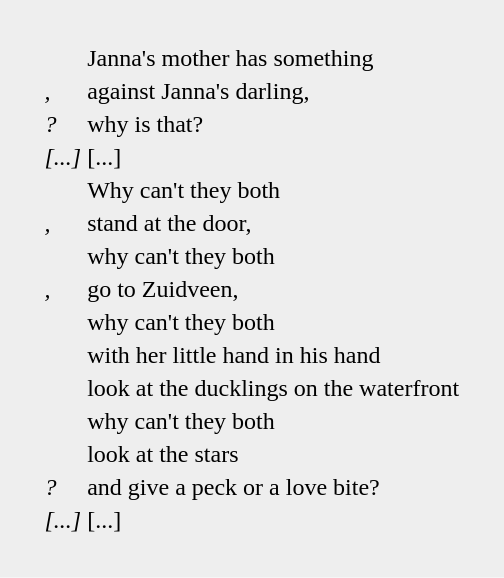<table style="padding:20pt; background-color:#EEEEEE; margin:5pt 0pt 5pt 0pt">
<tr>
<td><em></em></td>
<td>Janna's mother has something</td>
</tr>
<tr>
<td><em>,</em></td>
<td>against Janna's darling,</td>
</tr>
<tr>
<td><em>?</em></td>
<td>why is that?</td>
</tr>
<tr>
<td><em>[...]</em></td>
<td>[...]</td>
</tr>
<tr>
<td><em></em></td>
<td>Why can't they both</td>
</tr>
<tr>
<td><em>,</em></td>
<td>stand at the door,</td>
</tr>
<tr>
<td><em></em></td>
<td>why can't they both</td>
</tr>
<tr>
<td><em>,</em></td>
<td>go to Zuidveen,</td>
</tr>
<tr>
<td><em></em></td>
<td>why can't they both</td>
</tr>
<tr>
<td><em></em></td>
<td>with her little hand in his hand</td>
</tr>
<tr>
<td><em></em></td>
<td>look at the ducklings on the waterfront</td>
</tr>
<tr>
<td><em></em></td>
<td>why can't they both</td>
</tr>
<tr>
<td><em></em></td>
<td>look at the stars</td>
</tr>
<tr>
<td><em>?</em></td>
<td>and give a peck or a love bite?</td>
</tr>
<tr>
<td><em>[...]</em></td>
<td>[...]</td>
</tr>
</table>
